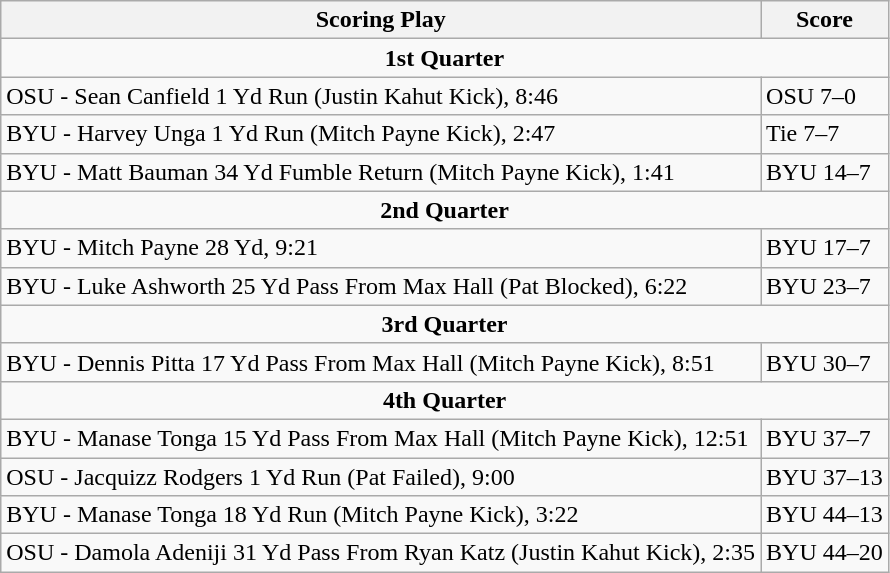<table class="wikitable">
<tr>
<th>Scoring Play</th>
<th>Score</th>
</tr>
<tr>
<td colspan="4" style="text-align:center;"><strong>1st Quarter</strong></td>
</tr>
<tr>
<td>OSU - Sean Canfield 1 Yd Run (Justin Kahut Kick), 8:46</td>
<td>OSU 7–0</td>
</tr>
<tr>
<td>BYU - Harvey Unga 1 Yd Run (Mitch Payne Kick), 2:47</td>
<td>Tie 7–7</td>
</tr>
<tr>
<td>BYU - Matt Bauman 34 Yd Fumble Return (Mitch Payne Kick), 1:41</td>
<td>BYU 14–7</td>
</tr>
<tr>
<td colspan="4" style="text-align:center;"><strong>2nd Quarter</strong></td>
</tr>
<tr>
<td>BYU - Mitch Payne 28 Yd, 9:21</td>
<td>BYU 17–7</td>
</tr>
<tr>
<td>BYU - Luke Ashworth 25 Yd Pass From Max Hall (Pat Blocked), 6:22</td>
<td>BYU 23–7</td>
</tr>
<tr>
<td colspan="4" style="text-align:center;"><strong>3rd Quarter</strong></td>
</tr>
<tr>
<td>BYU - Dennis Pitta 17 Yd Pass From Max Hall (Mitch Payne Kick), 8:51</td>
<td>BYU 30–7</td>
</tr>
<tr>
<td colspan="4" style="text-align:center;"><strong>4th Quarter</strong></td>
</tr>
<tr>
<td>BYU - Manase Tonga 15 Yd Pass From Max Hall (Mitch Payne Kick), 12:51</td>
<td>BYU 37–7</td>
</tr>
<tr>
<td>OSU - Jacquizz Rodgers 1 Yd Run (Pat Failed), 9:00</td>
<td>BYU 37–13</td>
</tr>
<tr>
<td>BYU - Manase Tonga 18 Yd Run (Mitch Payne Kick), 3:22</td>
<td>BYU 44–13</td>
</tr>
<tr>
<td>OSU - Damola Adeniji 31 Yd Pass From Ryan Katz (Justin Kahut Kick), 2:35</td>
<td>BYU 44–20</td>
</tr>
</table>
